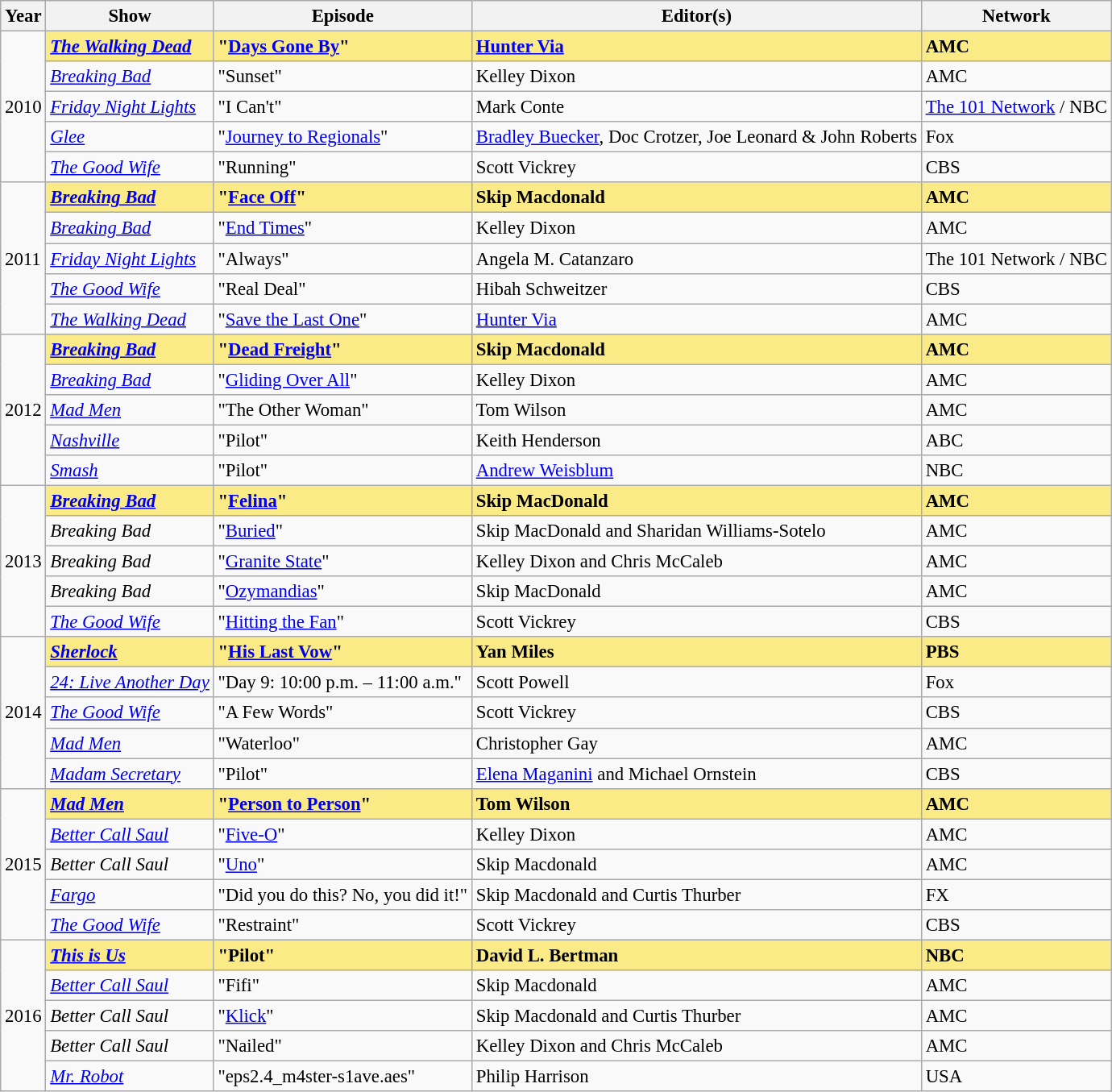<table class="wikitable" style="font-size: 95%;">
<tr>
<th>Year</th>
<th>Show</th>
<th>Episode</th>
<th>Editor(s)</th>
<th>Network</th>
</tr>
<tr>
<td rowspan=5>2010</td>
<td style="background:#FAEB86;"><strong><em><a href='#'>The Walking Dead</a></em></strong></td>
<td style="background:#FAEB86;"><strong>"<a href='#'>Days Gone By</a>" </strong></td>
<td style="background:#FAEB86;"><strong><a href='#'>Hunter Via</a></strong></td>
<td style="background:#FAEB86;"><strong>AMC</strong></td>
</tr>
<tr>
<td><em><a href='#'>Breaking Bad</a></em></td>
<td>"Sunset"</td>
<td>Kelley Dixon</td>
<td>AMC</td>
</tr>
<tr>
<td><em><a href='#'>Friday Night Lights</a></em></td>
<td>"I Can't"</td>
<td>Mark Conte</td>
<td><a href='#'>The 101 Network</a> / NBC</td>
</tr>
<tr>
<td><em><a href='#'>Glee</a></em></td>
<td>"<a href='#'>Journey to Regionals</a>"</td>
<td><a href='#'>Bradley Buecker</a>, Doc Crotzer, Joe Leonard & John Roberts</td>
<td>Fox</td>
</tr>
<tr>
<td><em><a href='#'>The Good Wife</a></em></td>
<td>"Running"</td>
<td>Scott Vickrey</td>
<td>CBS</td>
</tr>
<tr>
<td rowspan=5>2011</td>
<td style="background:#FAEB86;"><strong><em><a href='#'>Breaking Bad</a></em></strong></td>
<td style="background:#FAEB86;"><strong>"<a href='#'>Face Off</a>"</strong></td>
<td style="background:#FAEB86;"><strong>Skip Macdonald</strong></td>
<td style="background:#FAEB86;"><strong>AMC</strong></td>
</tr>
<tr>
<td><em><a href='#'>Breaking Bad</a></em></td>
<td>"<a href='#'>End Times</a>"</td>
<td>Kelley Dixon</td>
<td>AMC</td>
</tr>
<tr>
<td><em><a href='#'>Friday Night Lights</a></em></td>
<td>"Always"</td>
<td>Angela M. Catanzaro</td>
<td>The 101 Network / NBC</td>
</tr>
<tr>
<td><em><a href='#'>The Good Wife</a></em></td>
<td>"Real Deal"</td>
<td>Hibah Schweitzer</td>
<td>CBS</td>
</tr>
<tr>
<td><em><a href='#'>The Walking Dead</a></em></td>
<td>"<a href='#'>Save the Last One</a>"</td>
<td><a href='#'>Hunter Via</a></td>
<td>AMC</td>
</tr>
<tr>
<td rowspan=5>2012</td>
<td style="background:#FAEB86;"><strong><em><a href='#'>Breaking Bad</a></em></strong></td>
<td style="background:#FAEB86;"><strong>"<a href='#'>Dead Freight</a>"</strong></td>
<td style="background:#FAEB86;"><strong>Skip Macdonald</strong></td>
<td style="background:#FAEB86;"><strong>AMC</strong></td>
</tr>
<tr>
<td><em><a href='#'>Breaking Bad</a></em></td>
<td>"<a href='#'>Gliding Over All</a>"</td>
<td>Kelley Dixon</td>
<td>AMC</td>
</tr>
<tr>
<td><em><a href='#'>Mad Men</a></em></td>
<td>"The Other Woman"</td>
<td>Tom Wilson</td>
<td>AMC</td>
</tr>
<tr>
<td><em><a href='#'>Nashville</a></em></td>
<td>"Pilot"</td>
<td>Keith Henderson</td>
<td>ABC</td>
</tr>
<tr>
<td><em><a href='#'>Smash</a></em></td>
<td>"Pilot"</td>
<td><a href='#'>Andrew Weisblum</a></td>
<td>NBC</td>
</tr>
<tr>
<td rowspan=5>2013</td>
<td style="background:#FAEB86;"><strong><em><a href='#'>Breaking Bad</a></em></strong></td>
<td style="background:#FAEB86;"><strong>"<a href='#'>Felina</a>"</strong></td>
<td style="background:#FAEB86;"><strong>Skip MacDonald</strong></td>
<td style="background:#FAEB86;"><strong>AMC</strong></td>
</tr>
<tr>
<td><em>Breaking Bad</em></td>
<td>"<a href='#'>Buried</a>"</td>
<td>Skip MacDonald and Sharidan Williams-Sotelo</td>
<td>AMC</td>
</tr>
<tr>
<td><em>Breaking Bad</em></td>
<td>"<a href='#'>Granite State</a>"</td>
<td>Kelley Dixon and Chris McCaleb</td>
<td>AMC</td>
</tr>
<tr>
<td><em>Breaking Bad</em></td>
<td>"<a href='#'>Ozymandias</a>"</td>
<td>Skip MacDonald</td>
<td>AMC</td>
</tr>
<tr>
<td><em><a href='#'>The Good Wife</a></em></td>
<td>"<a href='#'>Hitting the Fan</a>"</td>
<td>Scott Vickrey</td>
<td>CBS</td>
</tr>
<tr>
<td rowspan=5>2014</td>
<td style="background:#FAEB86;"><strong><em><a href='#'>Sherlock</a></em></strong></td>
<td style="background:#FAEB86;"><strong>"<a href='#'>His Last Vow</a>"</strong></td>
<td style="background:#FAEB86;"><strong>Yan Miles</strong></td>
<td style="background:#FAEB86;"><strong>PBS</strong></td>
</tr>
<tr>
<td><em><a href='#'>24: Live Another Day</a></em></td>
<td>"Day 9: 10:00 p.m. – 11:00 a.m."</td>
<td>Scott Powell</td>
<td>Fox</td>
</tr>
<tr>
<td><em><a href='#'>The Good Wife</a></em></td>
<td>"A Few Words"</td>
<td>Scott Vickrey</td>
<td>CBS</td>
</tr>
<tr>
<td><em><a href='#'>Mad Men</a></em></td>
<td>"Waterloo"</td>
<td>Christopher Gay</td>
<td>AMC</td>
</tr>
<tr>
<td><em><a href='#'>Madam Secretary</a></em></td>
<td>"Pilot"</td>
<td><a href='#'>Elena Maganini</a> and Michael Ornstein</td>
<td>CBS</td>
</tr>
<tr>
<td rowspan=5>2015</td>
<td style="background:#FAEB86;"><strong><em><a href='#'>Mad Men</a></em></strong></td>
<td style="background:#FAEB86;"><strong>"<a href='#'>Person to Person</a>"</strong></td>
<td style="background:#FAEB86;"><strong>Tom Wilson</strong></td>
<td style="background:#FAEB86;"><strong>AMC</strong></td>
</tr>
<tr>
<td><em><a href='#'>Better Call Saul</a></em></td>
<td>"<a href='#'>Five-O</a>"</td>
<td>Kelley Dixon</td>
<td>AMC</td>
</tr>
<tr>
<td><em>Better Call Saul</em></td>
<td>"<a href='#'>Uno</a>"</td>
<td>Skip Macdonald</td>
<td>AMC</td>
</tr>
<tr>
<td><em><a href='#'>Fargo</a></em></td>
<td>"Did you do this? No, you did it!"</td>
<td>Skip Macdonald and Curtis Thurber</td>
<td>FX</td>
</tr>
<tr>
<td><em><a href='#'>The Good Wife</a></em></td>
<td>"Restraint"</td>
<td>Scott Vickrey</td>
<td>CBS</td>
</tr>
<tr>
<td rowspan=5>2016</td>
<td style="background:#FAEB86;"><strong><em><a href='#'>This is Us</a></em></strong></td>
<td style="background:#FAEB86;"><strong>"Pilot"</strong></td>
<td style="background:#FAEB86;"><strong>David L. Bertman</strong></td>
<td style="background:#FAEB86;"><strong>NBC</strong></td>
</tr>
<tr>
<td><em><a href='#'>Better Call Saul</a></em></td>
<td>"Fifi"</td>
<td>Skip Macdonald</td>
<td>AMC</td>
</tr>
<tr>
<td><em>Better Call Saul</em></td>
<td>"<a href='#'>Klick</a>"</td>
<td>Skip Macdonald and Curtis Thurber</td>
<td>AMC</td>
</tr>
<tr>
<td><em>Better Call Saul</em></td>
<td>"Nailed"</td>
<td>Kelley Dixon and Chris McCaleb</td>
<td>AMC</td>
</tr>
<tr>
<td><em><a href='#'>Mr. Robot</a></em></td>
<td>"eps2.4_m4ster-s1ave.aes"</td>
<td>Philip Harrison</td>
<td>USA</td>
</tr>
</table>
